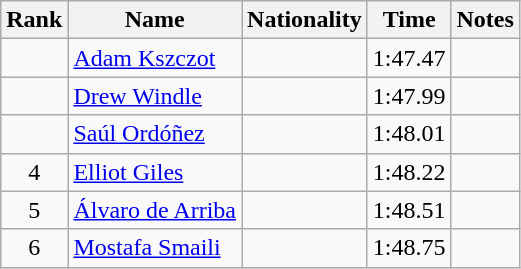<table class="wikitable sortable" style="text-align:center">
<tr>
<th>Rank</th>
<th>Name</th>
<th>Nationality</th>
<th>Time</th>
<th>Notes</th>
</tr>
<tr>
<td></td>
<td align=left><a href='#'>Adam Kszczot</a></td>
<td align=left></td>
<td>1:47.47</td>
<td></td>
</tr>
<tr>
<td></td>
<td align=left><a href='#'>Drew Windle</a></td>
<td align=left></td>
<td>1:47.99</td>
<td></td>
</tr>
<tr>
<td></td>
<td align=left><a href='#'>Saúl Ordóñez</a></td>
<td align=left></td>
<td>1:48.01</td>
<td></td>
</tr>
<tr>
<td>4</td>
<td align=left><a href='#'>Elliot Giles</a></td>
<td align=left></td>
<td>1:48.22</td>
<td></td>
</tr>
<tr>
<td>5</td>
<td align=left><a href='#'>Álvaro de Arriba</a></td>
<td align=left></td>
<td>1:48.51</td>
<td></td>
</tr>
<tr>
<td>6</td>
<td align=left><a href='#'>Mostafa Smaili</a></td>
<td align=left></td>
<td>1:48.75</td>
<td></td>
</tr>
</table>
